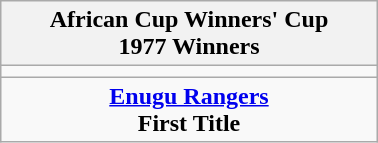<table class="wikitable" style="text-align: center; margin: 0 auto; width: 20%">
<tr>
<th>African Cup Winners' Cup<br>1977 Winners</th>
</tr>
<tr>
<td></td>
</tr>
<tr>
<td><strong><a href='#'>Enugu Rangers</a></strong><br><strong>First Title</strong></td>
</tr>
</table>
